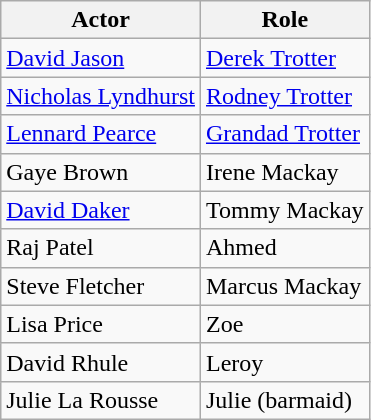<table class="wikitable">
<tr>
<th>Actor</th>
<th>Role</th>
</tr>
<tr>
<td><a href='#'>David Jason</a></td>
<td><a href='#'>Derek Trotter</a></td>
</tr>
<tr>
<td><a href='#'>Nicholas Lyndhurst</a></td>
<td><a href='#'>Rodney Trotter</a></td>
</tr>
<tr>
<td><a href='#'>Lennard Pearce</a></td>
<td><a href='#'>Grandad Trotter</a></td>
</tr>
<tr>
<td>Gaye Brown</td>
<td>Irene Mackay</td>
</tr>
<tr>
<td><a href='#'>David Daker</a></td>
<td>Tommy Mackay</td>
</tr>
<tr>
<td>Raj Patel</td>
<td>Ahmed</td>
</tr>
<tr>
<td>Steve Fletcher</td>
<td>Marcus Mackay</td>
</tr>
<tr>
<td>Lisa Price</td>
<td>Zoe</td>
</tr>
<tr>
<td>David Rhule</td>
<td>Leroy</td>
</tr>
<tr>
<td>Julie La Rousse</td>
<td>Julie (barmaid)</td>
</tr>
</table>
